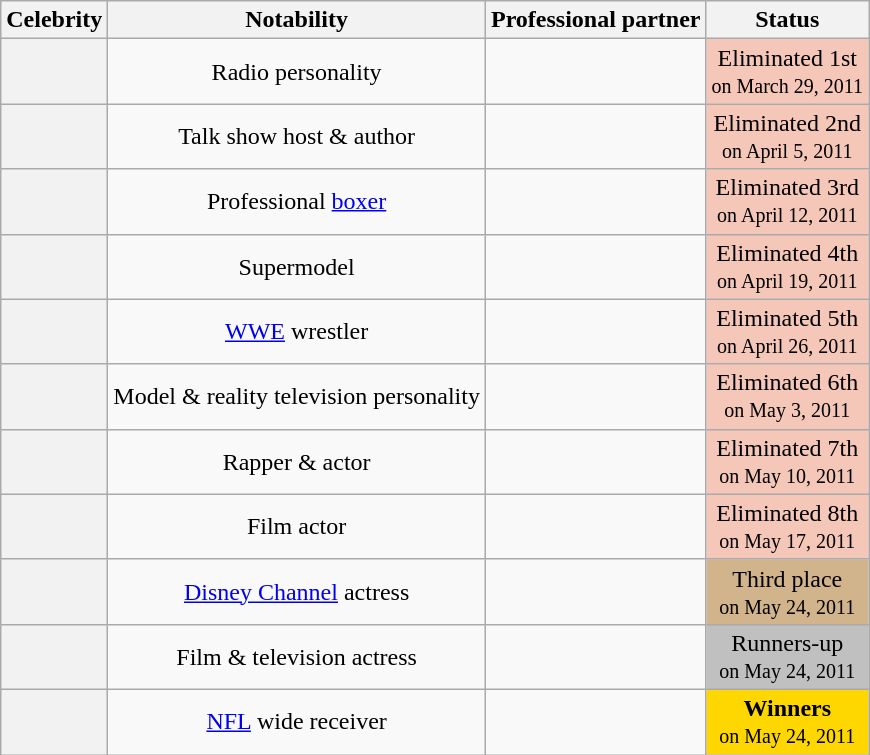<table class="wikitable sortable" style="text-align:center;">
<tr>
<th scope="col">Celebrity</th>
<th scope="col" class="unsortable">Notability</th>
<th scope="col">Professional partner</th>
<th scope="col">Status</th>
</tr>
<tr>
<th scope="row"></th>
<td>Radio personality</td>
<td></td>
<td style="background:#f4c7b8;">Eliminated 1st<br><small>on March 29, 2011</small></td>
</tr>
<tr>
<th scope="row"></th>
<td>Talk show host & author</td>
<td></td>
<td style="background:#f4c7b8;">Eliminated 2nd<br><small>on April 5, 2011</small></td>
</tr>
<tr>
<th scope="row"></th>
<td>Professional <a href='#'>boxer</a></td>
<td></td>
<td style="background:#f4c7b8;">Eliminated 3rd<br><small>on April 12, 2011</small></td>
</tr>
<tr>
<th scope="row"></th>
<td>Supermodel</td>
<td></td>
<td style="background:#f4c7b8;">Eliminated 4th<br><small>on April 19, 2011</small></td>
</tr>
<tr>
<th scope="row"></th>
<td><a href='#'>WWE</a> wrestler</td>
<td></td>
<td style="background:#f4c7b8;">Eliminated 5th<br><small>on April 26, 2011</small></td>
</tr>
<tr>
<th scope="row"></th>
<td>Model & reality television personality</td>
<td></td>
<td style="background:#f4c7b8;">Eliminated 6th<br><small>on May 3, 2011</small></td>
</tr>
<tr>
<th scope="row"></th>
<td>Rapper & actor</td>
<td></td>
<td style="background:#f4c7b8;">Eliminated 7th<br><small>on May 10, 2011</small></td>
</tr>
<tr>
<th scope="row"></th>
<td>Film actor</td>
<td></td>
<td style="background:#f4c7b8;">Eliminated 8th<br><small>on May 17, 2011</small></td>
</tr>
<tr>
<th scope="row"></th>
<td><a href='#'>Disney Channel</a> actress</td>
<td></td>
<td style="background:tan;">Third place<br><small>on May 24, 2011</small></td>
</tr>
<tr>
<th scope="row"></th>
<td>Film & television actress</td>
<td></td>
<td style="background:silver;">Runners-up<br><small>on May 24, 2011</small></td>
</tr>
<tr>
<th scope="row"></th>
<td><a href='#'>NFL</a> wide receiver</td>
<td></td>
<td style="background:gold;"><strong>Winners</strong><br><small>on May 24, 2011</small></td>
</tr>
</table>
